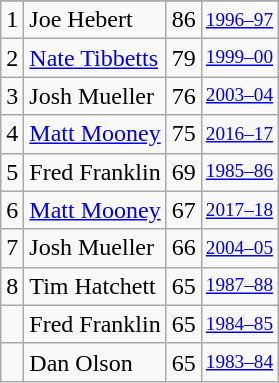<table class="wikitable">
<tr>
</tr>
<tr>
<td>1</td>
<td>Joe Hebert</td>
<td>86</td>
<td style="font-size:80%;"><a href='#'>1996–97</a></td>
</tr>
<tr>
<td>2</td>
<td><a href='#'>Nate Tibbetts</a></td>
<td>79</td>
<td style="font-size:80%;"><a href='#'>1999–00</a></td>
</tr>
<tr>
<td>3</td>
<td>Josh Mueller</td>
<td>76</td>
<td style="font-size:80%;"><a href='#'>2003–04</a></td>
</tr>
<tr>
<td>4</td>
<td><a href='#'>Matt Mooney</a></td>
<td>75</td>
<td style="font-size:80%;"><a href='#'>2016–17</a></td>
</tr>
<tr>
<td>5</td>
<td>Fred Franklin</td>
<td>69</td>
<td style="font-size:80%;"><a href='#'>1985–86</a></td>
</tr>
<tr>
<td>6</td>
<td><a href='#'>Matt Mooney</a></td>
<td>67</td>
<td style="font-size:80%;"><a href='#'>2017–18</a></td>
</tr>
<tr>
<td>7</td>
<td>Josh Mueller</td>
<td>66</td>
<td style="font-size:80%;"><a href='#'>2004–05</a></td>
</tr>
<tr>
<td>8</td>
<td>Tim Hatchett</td>
<td>65</td>
<td style="font-size:80%;"><a href='#'>1987–88</a></td>
</tr>
<tr>
<td></td>
<td>Fred Franklin</td>
<td>65</td>
<td style="font-size:80%;"><a href='#'>1984–85</a></td>
</tr>
<tr>
<td></td>
<td>Dan Olson</td>
<td>65</td>
<td style="font-size:80%;"><a href='#'>1983–84</a></td>
</tr>
</table>
